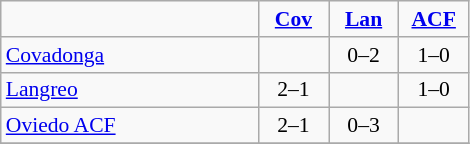<table style="font-size: 90%; text-align: center" class="wikitable">
<tr>
<td width=165></td>
<td align="center" width=40><strong><a href='#'>Cov</a></strong></td>
<td width=40><strong><a href='#'>Lan</a></strong></td>
<td width=40><strong><a href='#'>ACF</a></strong></td>
</tr>
<tr>
<td align=left><a href='#'>Covadonga</a></td>
<td></td>
<td> 0–2</td>
<td> 1–0</td>
</tr>
<tr>
<td align=left><a href='#'>Langreo</a></td>
<td> 2–1</td>
<td></td>
<td> 1–0</td>
</tr>
<tr>
<td align=left><a href='#'>Oviedo ACF</a></td>
<td> 2–1</td>
<td> 0–3</td>
<td></td>
</tr>
<tr>
</tr>
</table>
